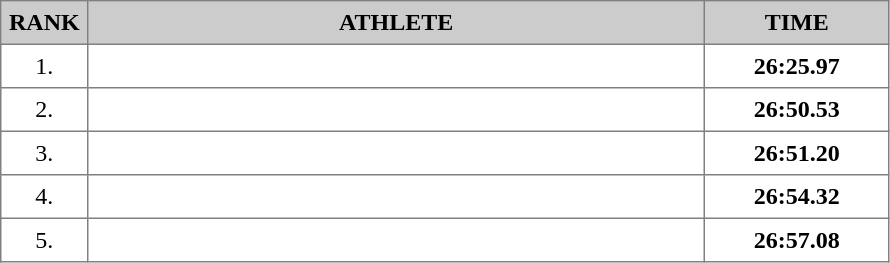<table border="1" cellspacing="2" cellpadding="5" style="border-collapse: collapse; font-size: 100%;">
<tr bgcolor="cccccc">
<th>RANK</th>
<th align="center" style="width: 25em">ATHLETE</th>
<th align="center" style="width: 7em">TIME</th>
</tr>
<tr>
<td align="center">1.</td>
<td></td>
<td align="center"><strong>26:25.97</strong></td>
</tr>
<tr>
<td align="center">2.</td>
<td></td>
<td align="center"><strong>26:50.53</strong></td>
</tr>
<tr>
<td align="center">3.</td>
<td></td>
<td align="center"><strong>26:51.20</strong></td>
</tr>
<tr>
<td align="center">4.</td>
<td></td>
<td align="center"><strong>26:54.32</strong></td>
</tr>
<tr>
<td align="center">5.</td>
<td></td>
<td align="center"><strong>26:57.08</strong></td>
</tr>
</table>
